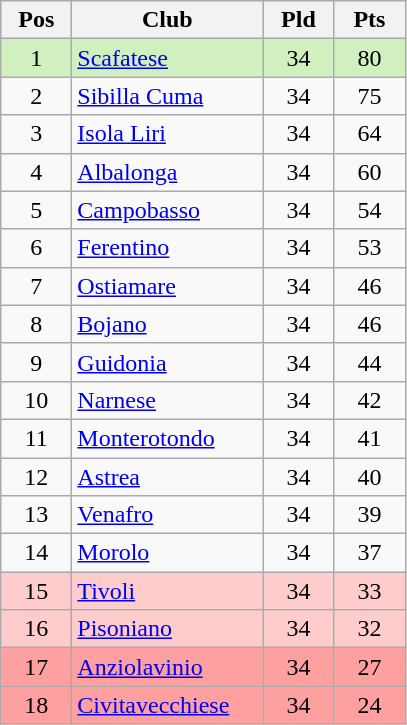<table class="wikitable">
<tr>
<th width=40>Pos</th>
<th width=120>Club</th>
<th width=40>Pld</th>
<th width=40>Pts</th>
</tr>
<tr style="background:#D0F0C0;">
<td style="text-align: center">1</td>
<td><a href='#'>Scafatese</a></td>
<td style="text-align: center">34</td>
<td style="text-align: center">80</td>
</tr>
<tr>
<td style="text-align: center">2</td>
<td><a href='#'>Sibilla Cuma</a></td>
<td style="text-align: center">34</td>
<td style="text-align: center">75</td>
</tr>
<tr>
<td style="text-align: center">3</td>
<td><a href='#'>Isola Liri</a></td>
<td style="text-align: center">34</td>
<td style="text-align: center">64</td>
</tr>
<tr>
<td style="text-align: center">4</td>
<td><a href='#'>Albalonga</a></td>
<td style="text-align: center">34</td>
<td style="text-align: center">60</td>
</tr>
<tr>
<td style="text-align: center">5</td>
<td><a href='#'>Campobasso</a></td>
<td style="text-align: center">34</td>
<td style="text-align: center">54</td>
</tr>
<tr>
<td style="text-align: center">6</td>
<td><a href='#'>Ferentino</a></td>
<td style="text-align: center">34</td>
<td style="text-align: center">53</td>
</tr>
<tr>
<td style="text-align: center">7</td>
<td><a href='#'>Ostiamare</a></td>
<td style="text-align: center">34</td>
<td style="text-align: center">46</td>
</tr>
<tr>
<td style="text-align: center">8</td>
<td><a href='#'>Bojano</a></td>
<td style="text-align: center">34</td>
<td style="text-align: center">46</td>
</tr>
<tr>
<td style="text-align: center">9</td>
<td><a href='#'>Guidonia</a></td>
<td style="text-align: center">34</td>
<td style="text-align: center">44</td>
</tr>
<tr>
<td style="text-align: center">10</td>
<td><a href='#'>Narnese</a></td>
<td style="text-align: center">34</td>
<td style="text-align: center">42</td>
</tr>
<tr>
<td style="text-align: center">11</td>
<td><a href='#'>Monterotondo</a></td>
<td style="text-align: center">34</td>
<td style="text-align: center">41</td>
</tr>
<tr>
<td style="text-align: center">12</td>
<td><a href='#'>Astrea</a></td>
<td style="text-align: center">34</td>
<td style="text-align: center">40</td>
</tr>
<tr>
<td style="text-align: center">13</td>
<td><a href='#'>Venafro</a></td>
<td style="text-align: center">34</td>
<td style="text-align: center">39</td>
</tr>
<tr>
<td style="text-align: center">14</td>
<td><a href='#'>Morolo</a></td>
<td style="text-align: center">34</td>
<td style="text-align: center">37</td>
</tr>
<tr style="background:#FFCCCC;">
<td style="text-align: center">15</td>
<td><a href='#'>Tivoli</a></td>
<td style="text-align: center">34</td>
<td style="text-align: center">33</td>
</tr>
<tr style="background:#FFCCCC;">
<td style="text-align: center">16</td>
<td><a href='#'>Pisoniano</a></td>
<td style="text-align: center">34</td>
<td style="text-align: center">32</td>
</tr>
<tr style="background:#FFA0A0;">
<td style="text-align: center">17</td>
<td><a href='#'>Anziolavinio</a></td>
<td style="text-align: center">34</td>
<td style="text-align: center">27</td>
</tr>
<tr style="background:#FFA0A0;">
<td style="text-align: center">18</td>
<td><a href='#'>Civitavecchiese</a></td>
<td style="text-align: center">34</td>
<td style="text-align: center">24</td>
</tr>
</table>
